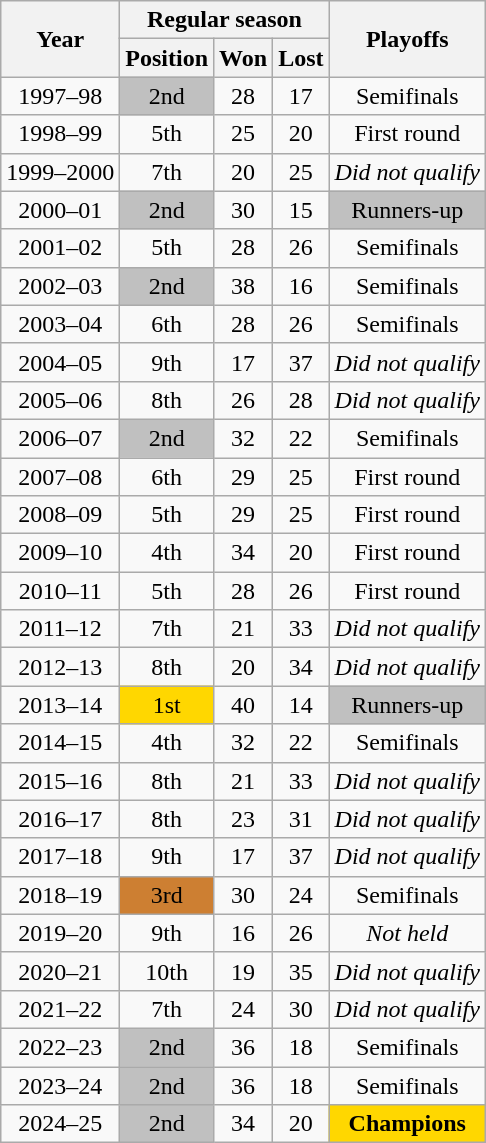<table class="wikitable">
<tr align=center>
<th rowspan=2>Year</th>
<th colspan=3>Regular season</th>
<th rowspan=2>Playoffs</th>
</tr>
<tr align=center>
<th>Position</th>
<th>Won</th>
<th>Lost</th>
</tr>
<tr align=center>
<td>1997–98</td>
<td style="background:#C0C0C0">2nd</td>
<td>28</td>
<td>17</td>
<td>Semifinals</td>
</tr>
<tr align=center>
<td>1998–99</td>
<td>5th</td>
<td>25</td>
<td>20</td>
<td>First round</td>
</tr>
<tr align=center>
<td>1999–2000</td>
<td>7th</td>
<td>20</td>
<td>25</td>
<td><em>Did not qualify</em></td>
</tr>
<tr align=center>
<td>2000–01</td>
<td style="background:#C0C0C0">2nd</td>
<td>30</td>
<td>15</td>
<td style="background:silver">Runners-up</td>
</tr>
<tr align=center>
<td>2001–02</td>
<td>5th</td>
<td>28</td>
<td>26</td>
<td>Semifinals</td>
</tr>
<tr align=center>
<td>2002–03</td>
<td style="background:#C0C0C0">2nd</td>
<td>38</td>
<td>16</td>
<td>Semifinals</td>
</tr>
<tr align=center>
<td>2003–04</td>
<td>6th</td>
<td>28</td>
<td>26</td>
<td>Semifinals</td>
</tr>
<tr align=center>
<td>2004–05</td>
<td>9th</td>
<td>17</td>
<td>37</td>
<td><em>Did not qualify</em></td>
</tr>
<tr align=center>
<td>2005–06</td>
<td>8th</td>
<td>26</td>
<td>28</td>
<td><em>Did not qualify</em></td>
</tr>
<tr align=center>
<td>2006–07</td>
<td style="background:#C0C0C0">2nd</td>
<td>32</td>
<td>22</td>
<td>Semifinals</td>
</tr>
<tr align=center>
<td>2007–08</td>
<td>6th</td>
<td>29</td>
<td>25</td>
<td>First round</td>
</tr>
<tr align=center>
<td>2008–09</td>
<td>5th</td>
<td>29</td>
<td>25</td>
<td>First round</td>
</tr>
<tr align=center>
<td>2009–10</td>
<td>4th</td>
<td>34</td>
<td>20</td>
<td>First round</td>
</tr>
<tr align=center>
<td>2010–11</td>
<td>5th</td>
<td>28</td>
<td>26</td>
<td>First round</td>
</tr>
<tr align=center>
<td>2011–12</td>
<td>7th</td>
<td>21</td>
<td>33</td>
<td><em>Did not qualify</em></td>
</tr>
<tr align=center>
<td>2012–13</td>
<td>8th</td>
<td>20</td>
<td>34</td>
<td><em>Did not qualify</em></td>
</tr>
<tr align=center>
<td>2013–14</td>
<td style="background:#FFD700">1st</td>
<td>40</td>
<td>14</td>
<td style="background:silver">Runners-up</td>
</tr>
<tr align=center>
<td>2014–15</td>
<td>4th</td>
<td>32</td>
<td>22</td>
<td>Semifinals</td>
</tr>
<tr align=center>
<td>2015–16</td>
<td>8th</td>
<td>21</td>
<td>33</td>
<td><em>Did not qualify</em></td>
</tr>
<tr align=center>
<td>2016–17</td>
<td>8th</td>
<td>23</td>
<td>31</td>
<td><em>Did not qualify</em></td>
</tr>
<tr align=center>
<td>2017–18</td>
<td>9th</td>
<td>17</td>
<td>37</td>
<td><em>Did not qualify</em></td>
</tr>
<tr align=center>
<td>2018–19</td>
<td style="background-color: #CD7F32">3rd</td>
<td>30</td>
<td>24</td>
<td>Semifinals</td>
</tr>
<tr align=center>
<td>2019–20</td>
<td>9th</td>
<td>16</td>
<td>26</td>
<td><em>Not held</em></td>
</tr>
<tr align=center>
<td>2020–21</td>
<td>10th</td>
<td>19</td>
<td>35</td>
<td><em>Did not qualify</em></td>
</tr>
<tr align=center>
<td>2021–22</td>
<td>7th</td>
<td>24</td>
<td>30</td>
<td><em>Did not qualify</em></td>
</tr>
<tr align=center>
<td>2022–23</td>
<td style="background-color: #C0C0C0">2nd</td>
<td>36</td>
<td>18</td>
<td>Semifinals</td>
</tr>
<tr align=center>
<td>2023–24</td>
<td style="background:#C0C0C0">2nd</td>
<td>36</td>
<td>18</td>
<td>Semifinals</td>
</tr>
<tr align=center>
<td>2024–25</td>
<td style="background:#C0C0C0">2nd</td>
<td>34</td>
<td>20</td>
<td bgcolor=gold><strong>Champions</strong></td>
</tr>
</table>
